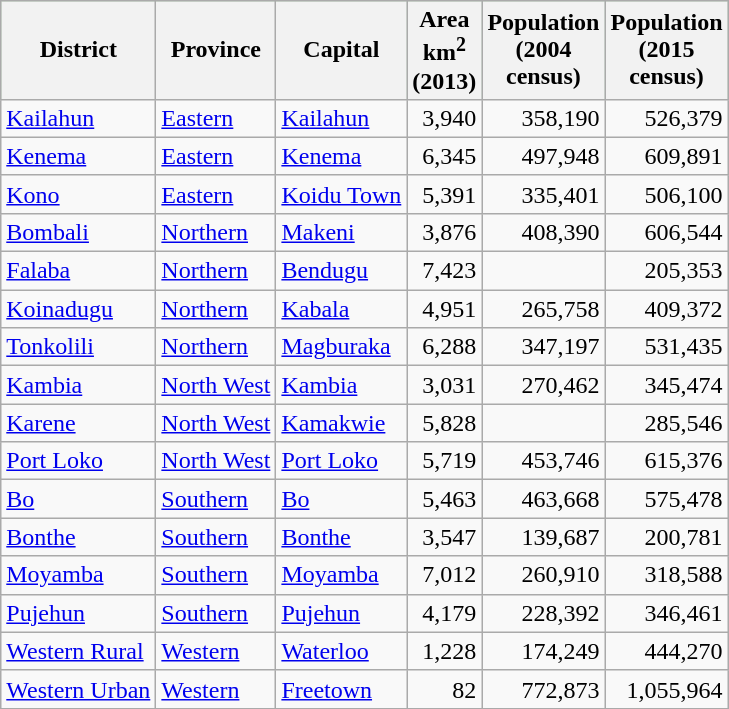<table class="wikitable sortable">
<tr bgcolor="#ACE1AF">
<th>District</th>
<th>Province</th>
<th>Capital</th>
<th>Area<br>km<sup>2</sup><br>(2013)</th>
<th>Population <br> (2004<br>census)</th>
<th>Population <br> (2015<br>census)</th>
</tr>
<tr>
<td><a href='#'>Kailahun</a></td>
<td><a href='#'>Eastern</a></td>
<td><a href='#'>Kailahun</a></td>
<td align="right">3,940</td>
<td align="right">358,190</td>
<td align="right">526,379</td>
</tr>
<tr>
<td><a href='#'>Kenema</a></td>
<td><a href='#'>Eastern</a></td>
<td><a href='#'>Kenema</a></td>
<td align="right">6,345</td>
<td align="right">497,948</td>
<td align="right">609,891</td>
</tr>
<tr>
<td><a href='#'>Kono</a></td>
<td><a href='#'>Eastern</a></td>
<td><a href='#'>Koidu Town</a></td>
<td align="right">5,391</td>
<td align="right">335,401</td>
<td align="right">506,100</td>
</tr>
<tr>
<td><a href='#'>Bombali</a></td>
<td><a href='#'>Northern</a></td>
<td><a href='#'>Makeni</a></td>
<td align="right">3,876</td>
<td align="right">408,390</td>
<td align="right">606,544</td>
</tr>
<tr>
<td><a href='#'>Falaba</a></td>
<td><a href='#'>Northern</a></td>
<td><a href='#'>Bendugu</a></td>
<td align="right">7,423</td>
<td></td>
<td align="right">205,353</td>
</tr>
<tr>
<td><a href='#'>Koinadugu</a></td>
<td><a href='#'>Northern</a></td>
<td><a href='#'>Kabala</a></td>
<td align="right">4,951</td>
<td align="right">265,758</td>
<td align="right">409,372</td>
</tr>
<tr>
<td><a href='#'>Tonkolili</a></td>
<td><a href='#'>Northern</a></td>
<td><a href='#'>Magburaka</a></td>
<td align="right">6,288</td>
<td align="right">347,197</td>
<td align="right">531,435</td>
</tr>
<tr>
<td><a href='#'>Kambia</a></td>
<td><a href='#'>North West</a></td>
<td><a href='#'>Kambia</a></td>
<td align="right">3,031</td>
<td align="right">270,462</td>
<td align="right">345,474</td>
</tr>
<tr>
<td><a href='#'>Karene</a></td>
<td><a href='#'>North West</a></td>
<td><a href='#'>Kamakwie</a></td>
<td align="right">5,828</td>
<td></td>
<td align="right">285,546</td>
</tr>
<tr>
<td><a href='#'>Port Loko</a></td>
<td><a href='#'>North West</a></td>
<td><a href='#'>Port Loko</a></td>
<td align="right">5,719</td>
<td align="right">453,746</td>
<td align="right">615,376</td>
</tr>
<tr>
<td><a href='#'>Bo</a></td>
<td><a href='#'>Southern</a></td>
<td><a href='#'>Bo</a></td>
<td align="right">5,463</td>
<td align="right">463,668</td>
<td align="right">575,478</td>
</tr>
<tr>
<td><a href='#'>Bonthe</a></td>
<td><a href='#'>Southern</a></td>
<td><a href='#'>Bonthe</a></td>
<td align="right">3,547</td>
<td align="right">139,687</td>
<td align="right">200,781</td>
</tr>
<tr>
<td><a href='#'>Moyamba</a></td>
<td><a href='#'>Southern</a></td>
<td><a href='#'>Moyamba</a></td>
<td align="right">7,012</td>
<td align="right">260,910</td>
<td align="right">318,588</td>
</tr>
<tr>
<td><a href='#'>Pujehun</a></td>
<td><a href='#'>Southern</a></td>
<td><a href='#'>Pujehun</a></td>
<td align="right">4,179</td>
<td align="right">228,392</td>
<td align="right">346,461</td>
</tr>
<tr>
<td><a href='#'>Western Rural</a></td>
<td><a href='#'>Western</a></td>
<td><a href='#'>Waterloo</a></td>
<td align="right">1,228</td>
<td align="right">174,249</td>
<td align="right">444,270</td>
</tr>
<tr>
<td><a href='#'>Western Urban</a></td>
<td><a href='#'>Western</a></td>
<td><a href='#'>Freetown</a></td>
<td align="right">82</td>
<td align="right">772,873</td>
<td align="right">1,055,964</td>
</tr>
<tr>
</tr>
</table>
